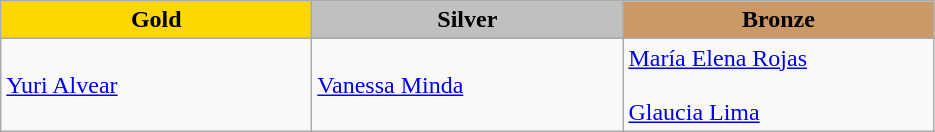<table class="wikitable" style="text-align:left">
<tr align="center">
<td width=200 bgcolor=gold><strong>Gold</strong></td>
<td width=200 bgcolor=silver><strong>Silver</strong></td>
<td width=200 bgcolor=CC9966><strong>Bronze</strong></td>
</tr>
<tr>
<td><a href='#'>Yuri Alvear</a><br></td>
<td><a href='#'>Vanessa Minda</a><br></td>
<td><a href='#'>María Elena Rojas</a><br><br><a href='#'>Glaucia Lima</a><br></td>
</tr>
</table>
